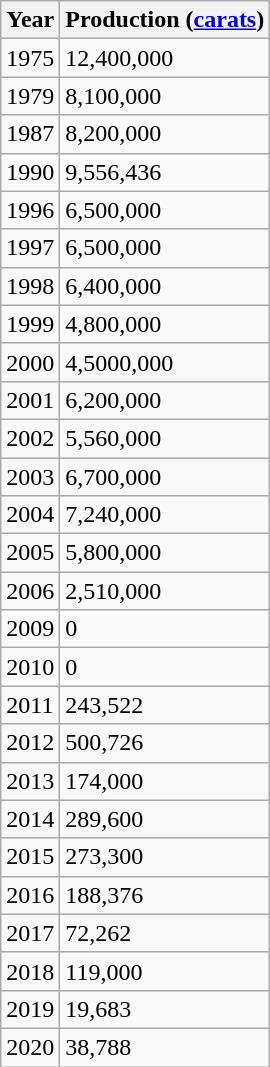<table class="wikitable mw-collapsible mw-collapsed">
<tr>
<th>Year</th>
<th>Production (<a href='#'>carats</a>)</th>
</tr>
<tr>
<td>1975</td>
<td>12,400,000</td>
</tr>
<tr>
<td>1979</td>
<td>8,100,000</td>
</tr>
<tr>
<td>1987</td>
<td>8,200,000</td>
</tr>
<tr>
<td>1990</td>
<td>9,556,436</td>
</tr>
<tr>
<td>1996</td>
<td>6,500,000</td>
</tr>
<tr>
<td>1997</td>
<td>6,500,000</td>
</tr>
<tr>
<td>1998</td>
<td>6,400,000</td>
</tr>
<tr>
<td>1999</td>
<td>4,800,000</td>
</tr>
<tr>
<td>2000</td>
<td>4,5000,000</td>
</tr>
<tr>
<td>2001</td>
<td>6,200,000</td>
</tr>
<tr>
<td>2002</td>
<td>5,560,000</td>
</tr>
<tr>
<td>2003</td>
<td>6,700,000</td>
</tr>
<tr>
<td>2004</td>
<td>7,240,000</td>
</tr>
<tr>
<td>2005</td>
<td>5,800,000</td>
</tr>
<tr>
<td>2006</td>
<td>2,510,000</td>
</tr>
<tr>
<td>2009</td>
<td>0</td>
</tr>
<tr>
<td>2010</td>
<td>0</td>
</tr>
<tr>
<td>2011</td>
<td>243,522</td>
</tr>
<tr>
<td>2012</td>
<td>500,726</td>
</tr>
<tr>
<td>2013</td>
<td>174,000</td>
</tr>
<tr>
<td>2014</td>
<td>289,600</td>
</tr>
<tr>
<td>2015</td>
<td>273,300</td>
</tr>
<tr>
<td>2016</td>
<td>188,376</td>
</tr>
<tr>
<td>2017</td>
<td>72,262</td>
</tr>
<tr>
<td>2018</td>
<td>119,000</td>
</tr>
<tr>
<td>2019</td>
<td>19,683</td>
</tr>
<tr>
<td>2020</td>
<td>38,788</td>
</tr>
</table>
